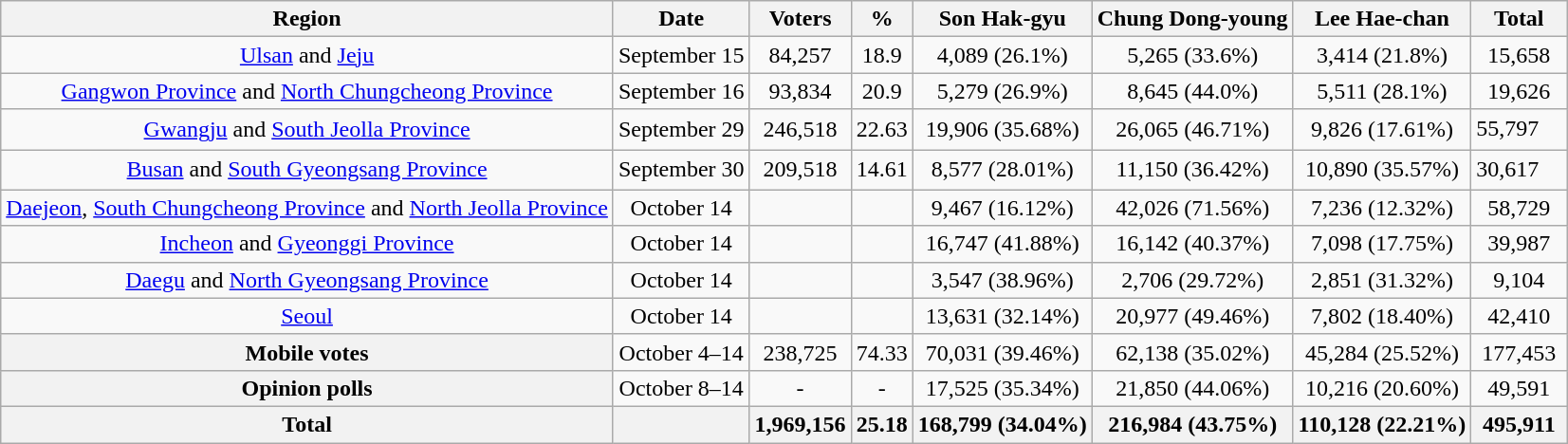<table class="wikitable" style="text-align:center">
<tr>
<th>Region</th>
<th>Date</th>
<th>Voters</th>
<th>%</th>
<th>Son Hak-gyu</th>
<th>Chung Dong-young</th>
<th>Lee Hae-chan</th>
<th>Total</th>
</tr>
<tr>
<td><a href='#'>Ulsan</a> and <a href='#'>Jeju</a></td>
<td>September 15</td>
<td>84,257</td>
<td>18.9</td>
<td>4,089 (26.1%)</td>
<td>5,265 (33.6%)</td>
<td>3,414 (21.8%)</td>
<td>15,658</td>
</tr>
<tr>
<td><a href='#'>Gangwon Province</a> and <a href='#'>North Chungcheong Province</a></td>
<td>September 16</td>
<td>93,834</td>
<td>20.9</td>
<td>5,279 (26.9%)</td>
<td>8,645 (44.0%)</td>
<td>5,511 (28.1%)</td>
<td>19,626</td>
</tr>
<tr>
<td><a href='#'>Gwangju</a> and <a href='#'>South Jeolla Province</a></td>
<td>September 29</td>
<td>246,518</td>
<td>22.63</td>
<td>19,906 (35.68%)</td>
<td>26,065 (46.71%)</td>
<td>9,826 (17.61%)</td>
<td>55,797　</td>
</tr>
<tr>
<td><a href='#'>Busan</a> and <a href='#'>South Gyeongsang Province</a></td>
<td>September 30</td>
<td>209,518</td>
<td>14.61</td>
<td>8,577 (28.01%)</td>
<td>11,150 (36.42%)</td>
<td>10,890 (35.57%)</td>
<td>30,617　</td>
</tr>
<tr>
<td><a href='#'>Daejeon</a>, <a href='#'>South Chungcheong Province</a> and <a href='#'>North Jeolla Province</a></td>
<td>October 14</td>
<td></td>
<td></td>
<td>9,467 (16.12%)</td>
<td>42,026 (71.56%)</td>
<td>7,236 (12.32%)</td>
<td>58,729</td>
</tr>
<tr>
<td><a href='#'>Incheon</a> and <a href='#'>Gyeonggi Province</a></td>
<td>October 14</td>
<td></td>
<td></td>
<td>16,747 (41.88%)</td>
<td>16,142 (40.37%)</td>
<td>7,098 (17.75%)</td>
<td>39,987</td>
</tr>
<tr>
<td><a href='#'>Daegu</a> and <a href='#'>North Gyeongsang Province</a></td>
<td>October 14</td>
<td></td>
<td></td>
<td>3,547 (38.96%)</td>
<td>2,706 (29.72%)</td>
<td>2,851 (31.32%)</td>
<td>9,104</td>
</tr>
<tr>
<td><a href='#'>Seoul</a></td>
<td>October 14</td>
<td></td>
<td></td>
<td>13,631 (32.14%)</td>
<td>20,977 (49.46%)</td>
<td>7,802 (18.40%)</td>
<td>42,410</td>
</tr>
<tr>
<th>Mobile votes</th>
<td>October 4–14</td>
<td>238,725</td>
<td>74.33</td>
<td>70,031 (39.46%)</td>
<td>62,138 (35.02%)</td>
<td>45,284 (25.52%)</td>
<td>177,453</td>
</tr>
<tr>
<th>Opinion polls</th>
<td>October 8–14</td>
<td>-</td>
<td>-</td>
<td>17,525 (35.34%)</td>
<td>21,850 (44.06%)</td>
<td>10,216 (20.60%)</td>
<td>49,591</td>
</tr>
<tr>
<th>Total</th>
<th></th>
<th>1,969,156</th>
<th>25.18</th>
<th>168,799 (34.04%)</th>
<th>216,984 (43.75%)</th>
<th>110,128 (22.21%)</th>
<th>495,911</th>
</tr>
</table>
